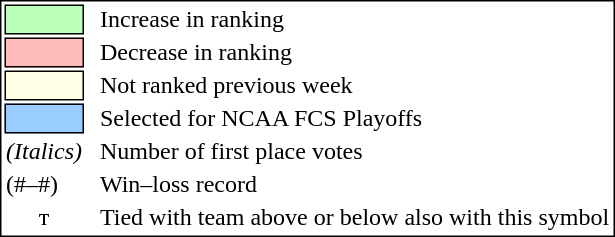<table style="border:1px solid black;">
<tr>
<td style="background:#bbffbb; width:20px; border:1px solid black;"></td>
<td> </td>
<td>Increase in ranking</td>
</tr>
<tr>
<td style="background:#ffbbbb; width:20px; border:1px solid black;"></td>
<td> </td>
<td>Decrease in ranking</td>
</tr>
<tr>
<td style="background:#FFFFE6; width:20px; border:1px solid black;"></td>
<td> </td>
<td>Not ranked previous week</td>
</tr>
<tr>
<td style="background:#9cf; width:20px; border:1px solid black;"></td>
<td> </td>
<td>Selected for NCAA FCS Playoffs</td>
</tr>
<tr>
<td><em>(Italics)</em></td>
<td> </td>
<td>Number of first place votes</td>
</tr>
<tr>
<td>(#–#)</td>
<td> </td>
<td>Win–loss record</td>
</tr>
<tr>
<td align="center">т</td>
<td> </td>
<td>Tied with team above or below also with this symbol</td>
</tr>
</table>
